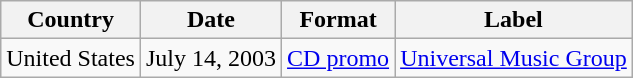<table class="wikitable">
<tr>
<th>Country</th>
<th>Date</th>
<th>Format</th>
<th>Label</th>
</tr>
<tr>
<td>United States</td>
<td>July 14, 2003</td>
<td><a href='#'>CD promo</a></td>
<td><a href='#'>Universal Music Group</a></td>
</tr>
</table>
